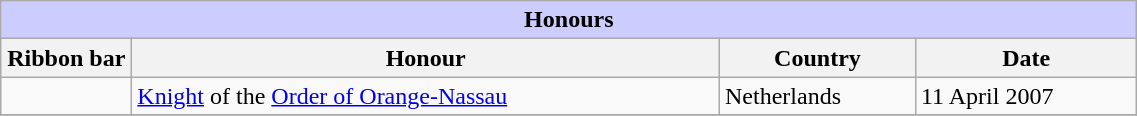<table class="wikitable" style="width:60%;">
<tr style="background:#ccf; text-align:center;">
<td colspan=5><strong>Honours</strong></td>
</tr>
<tr>
<th style="width:80px;">Ribbon bar</th>
<th>Honour</th>
<th>Country</th>
<th>Date</th>
</tr>
<tr>
<td></td>
<td><a href='#'>Knight</a> of the <a href='#'>Order of Orange-Nassau</a></td>
<td>Netherlands</td>
<td>11 April 2007</td>
</tr>
<tr>
</tr>
</table>
